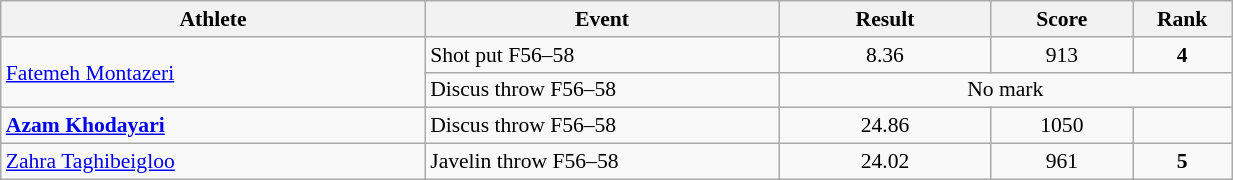<table class="wikitable" width="65%" style="text-align:center; font-size:90%">
<tr>
<th width="30%">Athlete</th>
<th width="25%">Event</th>
<th width="15%">Result</th>
<th width="10%">Score</th>
<th width="7%">Rank</th>
</tr>
<tr>
<td rowspan="2" align="left"><a href='#'>Fatemeh Montazeri</a></td>
<td align="left">Shot put F56–58</td>
<td>8.36</td>
<td>913</td>
<td><strong>4</strong></td>
</tr>
<tr>
<td align="left">Discus throw F56–58</td>
<td colspan=3>No mark</td>
</tr>
<tr>
<td align="left"><strong><a href='#'>Azam Khodayari</a></strong></td>
<td align="left">Discus throw F56–58</td>
<td>24.86</td>
<td>1050</td>
<td align=center></td>
</tr>
<tr>
<td align="left"><a href='#'>Zahra Taghibeigloo</a></td>
<td align="left">Javelin throw F56–58</td>
<td>24.02</td>
<td>961</td>
<td><strong>5</strong></td>
</tr>
</table>
